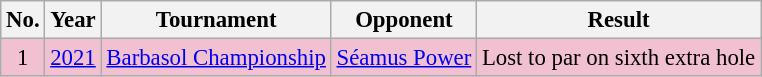<table class="wikitable" style="font-size:95%;">
<tr>
<th>No.</th>
<th>Year</th>
<th>Tournament</th>
<th>Opponent</th>
<th>Result</th>
</tr>
<tr style="background:#F2C1D1;">
<td align=center>1</td>
<td align=center><a href='#'>2021</a></td>
<td><a href='#'>Barbasol Championship</a></td>
<td> <a href='#'>Séamus Power</a></td>
<td>Lost to par on sixth extra hole</td>
</tr>
</table>
